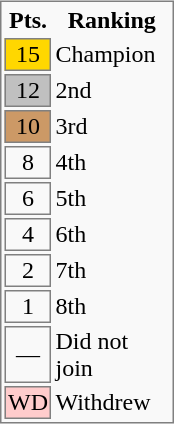<table bgcolor=#F9F9F9 style="float: right; border: 1px solid gray; margin: .46em 0 0 .2em;">
<tr>
<th width="25px">Pts.</th>
<th width="75px">Ranking</th>
</tr>
<tr>
<td bgcolor=gold align=center style="border: 1px solid gray;">15</td>
<td>Champion</td>
</tr>
<tr>
<td bgcolor=silver align=center style="border: 1px solid gray;">12</td>
<td>2nd</td>
</tr>
<tr>
<td bgcolor=#CC9966 align=center style="border: 1px solid gray;">10</td>
<td>3rd</td>
</tr>
<tr>
<td align=center style="border: 1px solid gray;">8</td>
<td>4th</td>
</tr>
<tr>
<td align=center style="border: 1px solid gray;">6</td>
<td>5th</td>
</tr>
<tr>
<td align=center style="border: 1px solid gray;">4</td>
<td>6th</td>
</tr>
<tr>
<td align=center style="border: 1px solid gray;">2</td>
<td>7th</td>
</tr>
<tr>
<td align=center style="border: 1px solid gray;">1</td>
<td>8th</td>
</tr>
<tr>
<td align=center style="border: 1px solid gray;">—</td>
<td>Did not join</td>
</tr>
<tr>
<td bgcolor=#FFCCCC align=center style="border: 1px solid gray;">WD</td>
<td>Withdrew</td>
</tr>
</table>
